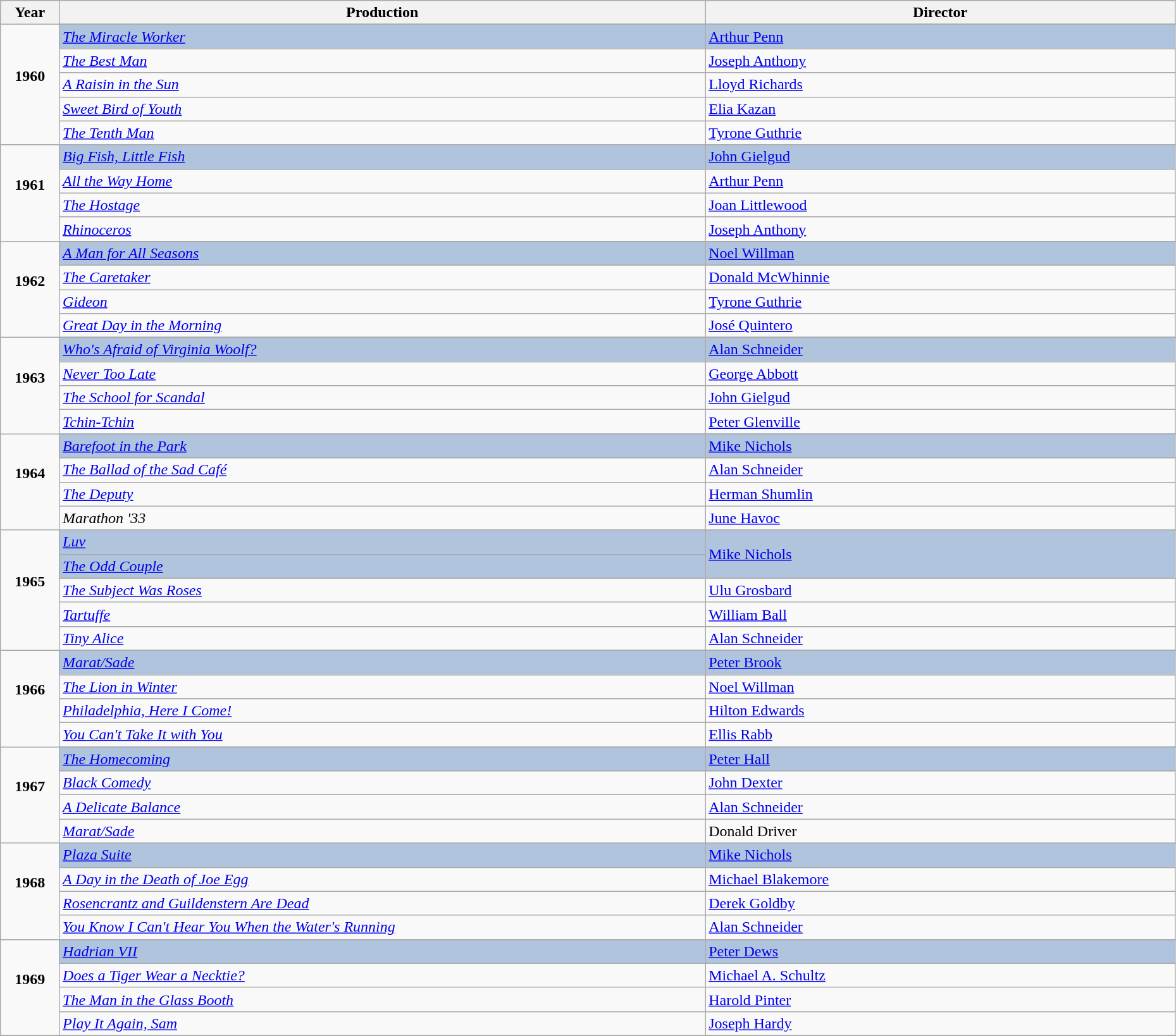<table class="wikitable" style="width:98%;">
<tr style="background:#bebebe;">
<th style="width:5%;">Year</th>
<th style="width:55%;">Production</th>
<th style="width:40%;">Director</th>
</tr>
<tr>
<td rowspan="6" align="center"><strong>1960</strong><br><br></td>
</tr>
<tr style="background:#B0C4DE">
<td><em><a href='#'>The Miracle Worker</a></em></td>
<td><a href='#'>Arthur Penn</a></td>
</tr>
<tr>
<td><em><a href='#'>The Best Man</a></em></td>
<td><a href='#'>Joseph Anthony</a></td>
</tr>
<tr>
<td><em><a href='#'>A Raisin in the Sun</a></em></td>
<td><a href='#'>Lloyd Richards</a></td>
</tr>
<tr>
<td><em><a href='#'>Sweet Bird of Youth</a></em></td>
<td><a href='#'>Elia Kazan</a></td>
</tr>
<tr>
<td><em><a href='#'>The Tenth Man</a></em></td>
<td><a href='#'>Tyrone Guthrie</a></td>
</tr>
<tr>
<td rowspan="5" align="center"><strong>1961</strong><br><br></td>
</tr>
<tr style="background:#B0C4DE">
<td><em><a href='#'>Big Fish, Little Fish</a></em></td>
<td><a href='#'>John Gielgud</a></td>
</tr>
<tr>
<td><em><a href='#'>All the Way Home</a></em></td>
<td><a href='#'>Arthur Penn</a></td>
</tr>
<tr>
<td><em><a href='#'>The Hostage</a></em></td>
<td><a href='#'>Joan Littlewood</a></td>
</tr>
<tr>
<td><em><a href='#'>Rhinoceros</a></em></td>
<td><a href='#'>Joseph Anthony</a></td>
</tr>
<tr>
<td rowspan="5" align="center"><strong>1962</strong><br><br></td>
</tr>
<tr style="background:#B0C4DE">
<td><em><a href='#'>A Man for All Seasons</a></em></td>
<td><a href='#'>Noel Willman</a></td>
</tr>
<tr>
<td><em><a href='#'>The Caretaker</a></em></td>
<td><a href='#'>Donald McWhinnie</a></td>
</tr>
<tr>
<td><em><a href='#'>Gideon</a></em></td>
<td><a href='#'>Tyrone Guthrie</a></td>
</tr>
<tr>
<td><em><a href='#'>Great Day in the Morning</a></em></td>
<td><a href='#'>José Quintero</a></td>
</tr>
<tr>
<td rowspan="5" align="center"><strong>1963</strong><br><br></td>
</tr>
<tr style="background:#B0C4DE">
<td><em><a href='#'>Who's Afraid of Virginia Woolf?</a></em></td>
<td><a href='#'>Alan Schneider</a></td>
</tr>
<tr>
<td><em><a href='#'>Never Too Late</a></em></td>
<td><a href='#'>George Abbott</a></td>
</tr>
<tr>
<td><em><a href='#'>The School for Scandal</a></em></td>
<td><a href='#'>John Gielgud</a></td>
</tr>
<tr>
<td><em><a href='#'>Tchin-Tchin</a></em></td>
<td><a href='#'>Peter Glenville</a></td>
</tr>
<tr>
<td rowspan="5" align="center"><strong>1964</strong><br><br></td>
</tr>
<tr style="background:#B0C4DE">
<td><em><a href='#'>Barefoot in the Park</a></em></td>
<td><a href='#'>Mike Nichols</a></td>
</tr>
<tr>
<td><em><a href='#'>The Ballad of the Sad Café</a></em></td>
<td><a href='#'>Alan Schneider</a></td>
</tr>
<tr>
<td><em><a href='#'>The Deputy</a></em></td>
<td><a href='#'>Herman Shumlin</a></td>
</tr>
<tr>
<td><em>Marathon '33</em></td>
<td><a href='#'>June Havoc</a></td>
</tr>
<tr>
<td rowspan="6" align="center"><strong>1965</strong><br><br></td>
</tr>
<tr style="background:#B0C4DE">
<td><em><a href='#'>Luv</a></em></td>
<td rowspan="2"><a href='#'>Mike Nichols</a></td>
</tr>
<tr style="background:#B0C4DE">
<td><em><a href='#'>The Odd Couple</a></em></td>
</tr>
<tr>
<td><em><a href='#'>The Subject Was Roses</a></em></td>
<td><a href='#'>Ulu Grosbard</a></td>
</tr>
<tr>
<td><em><a href='#'>Tartuffe</a></em></td>
<td><a href='#'>William Ball</a></td>
</tr>
<tr>
<td><em><a href='#'>Tiny Alice</a></em></td>
<td><a href='#'>Alan Schneider</a></td>
</tr>
<tr>
<td rowspan="5" align="center"><strong>1966</strong><br><br></td>
</tr>
<tr style="background:#B0C4DE">
<td><em><a href='#'>Marat/Sade</a></em></td>
<td><a href='#'>Peter Brook</a></td>
</tr>
<tr>
<td><em><a href='#'>The Lion in Winter</a></em></td>
<td><a href='#'>Noel Willman</a></td>
</tr>
<tr>
<td><em><a href='#'>Philadelphia, Here I Come!</a></em></td>
<td><a href='#'>Hilton Edwards</a></td>
</tr>
<tr>
<td><em><a href='#'>You Can't Take It with You</a></em></td>
<td><a href='#'>Ellis Rabb</a></td>
</tr>
<tr>
<td rowspan="5" align="center"><strong>1967</strong><br><br></td>
</tr>
<tr style="background:#B0C4DE">
<td><em><a href='#'>The Homecoming</a></em></td>
<td><a href='#'>Peter Hall</a></td>
</tr>
<tr>
<td><em><a href='#'>Black Comedy</a></em></td>
<td><a href='#'>John Dexter</a></td>
</tr>
<tr>
<td><em><a href='#'>A Delicate Balance</a></em></td>
<td><a href='#'>Alan Schneider</a></td>
</tr>
<tr>
<td><em><a href='#'>Marat/Sade</a></em></td>
<td>Donald Driver</td>
</tr>
<tr>
<td rowspan="5" align="center"><strong>1968</strong><br><br></td>
</tr>
<tr style="background:#B0C4DE">
<td><em><a href='#'>Plaza Suite</a></em></td>
<td><a href='#'>Mike Nichols</a></td>
</tr>
<tr>
<td><em><a href='#'>A Day in the Death of Joe Egg</a></em></td>
<td><a href='#'>Michael Blakemore</a></td>
</tr>
<tr>
<td><em><a href='#'>Rosencrantz and Guildenstern Are Dead</a></em></td>
<td><a href='#'>Derek Goldby</a></td>
</tr>
<tr>
<td><em><a href='#'>You Know I Can't Hear You When the Water's Running</a></em></td>
<td><a href='#'>Alan Schneider</a></td>
</tr>
<tr>
<td rowspan="5" align="center"><strong>1969</strong><br><br></td>
</tr>
<tr style="background:#B0C4DE">
<td><em><a href='#'>Hadrian VII</a></em></td>
<td><a href='#'>Peter Dews</a></td>
</tr>
<tr>
<td><em><a href='#'>Does a Tiger Wear a Necktie?</a></em></td>
<td><a href='#'>Michael A. Schultz</a></td>
</tr>
<tr>
<td><em><a href='#'>The Man in the Glass Booth</a></em></td>
<td><a href='#'>Harold Pinter</a></td>
</tr>
<tr>
<td><em><a href='#'>Play It Again, Sam</a></em></td>
<td><a href='#'>Joseph Hardy</a></td>
</tr>
<tr>
</tr>
</table>
